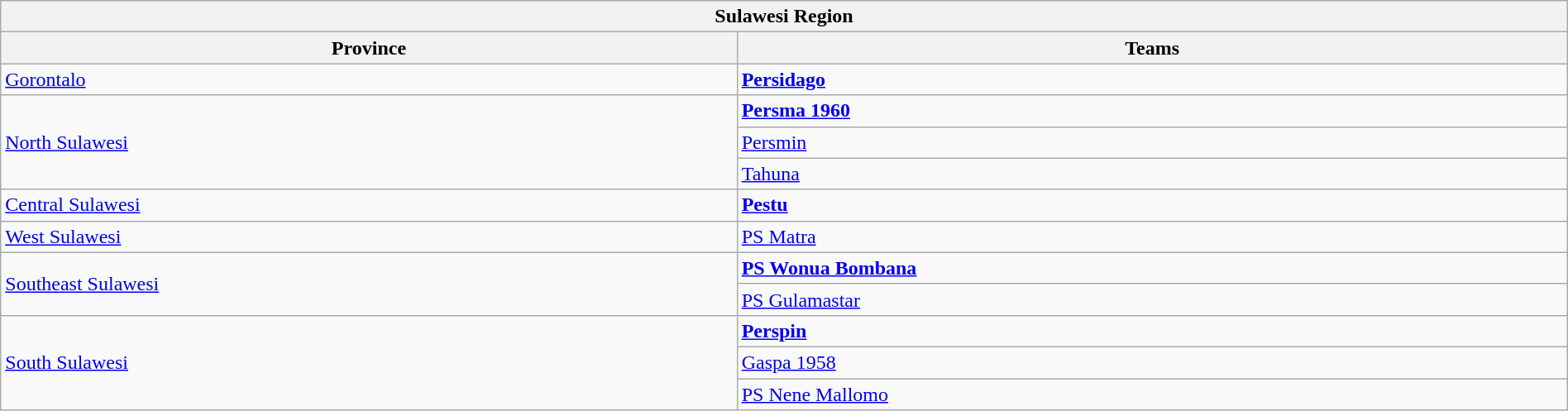<table class="wikitable sortable" style="width:100%;">
<tr>
<th colspan="2"><strong>Sulawesi Region</strong></th>
</tr>
<tr>
<th style="width:47%;">Province</th>
<th style="width:53%;">Teams</th>
</tr>
<tr>
<td> <a href='#'>Gorontalo</a></td>
<td><strong><a href='#'>Persidago</a></strong></td>
</tr>
<tr>
<td rowspan="3"> <a href='#'>North Sulawesi</a></td>
<td><strong><a href='#'>Persma 1960</a></strong></td>
</tr>
<tr>
<td><a href='#'>Persmin</a></td>
</tr>
<tr>
<td><a href='#'>Tahuna</a></td>
</tr>
<tr>
<td> <a href='#'>Central Sulawesi</a></td>
<td><strong><a href='#'>Pestu</a></strong></td>
</tr>
<tr>
<td> <a href='#'>West Sulawesi</a></td>
<td><a href='#'>PS Matra</a></td>
</tr>
<tr>
<td rowspan="2"> <a href='#'>Southeast Sulawesi</a></td>
<td><strong><a href='#'>PS Wonua Bombana</a></strong></td>
</tr>
<tr>
<td><a href='#'>PS Gulamastar</a></td>
</tr>
<tr>
<td rowspan="3"> <a href='#'>South Sulawesi</a></td>
<td><strong><a href='#'>Perspin</a></strong></td>
</tr>
<tr>
<td><a href='#'>Gaspa 1958</a></td>
</tr>
<tr>
<td><a href='#'>PS Nene Mallomo</a></td>
</tr>
</table>
